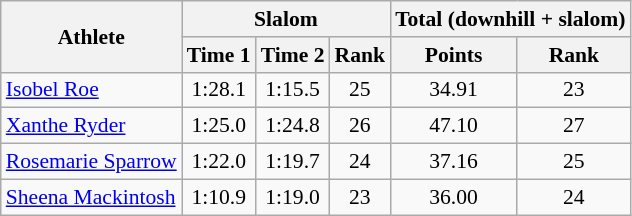<table class="wikitable" style="font-size:90%">
<tr>
<th rowspan="2">Athlete</th>
<th colspan="3">Slalom</th>
<th colspan="2">Total (downhill + slalom)</th>
</tr>
<tr>
<th>Time 1</th>
<th>Time 2</th>
<th>Rank</th>
<th>Points</th>
<th>Rank</th>
</tr>
<tr>
<td><a href='#'>Isobel Roe</a></td>
<td align="center">1:28.1</td>
<td align="center">1:15.5</td>
<td align="center">25</td>
<td align="center">34.91</td>
<td align="center">23</td>
</tr>
<tr>
<td><a href='#'>Xanthe Ryder</a></td>
<td align="center">1:25.0</td>
<td align="center">1:24.8</td>
<td align="center">26</td>
<td align="center">47.10</td>
<td align="center">27</td>
</tr>
<tr>
<td><a href='#'>Rosemarie Sparrow</a></td>
<td align="center">1:22.0</td>
<td align="center">1:19.7</td>
<td align="center">24</td>
<td align="center">37.16</td>
<td align="center">25</td>
</tr>
<tr>
<td><a href='#'>Sheena Mackintosh</a></td>
<td align="center">1:10.9</td>
<td align="center">1:19.0</td>
<td align="center">23</td>
<td align="center">36.00</td>
<td align="center">24</td>
</tr>
</table>
